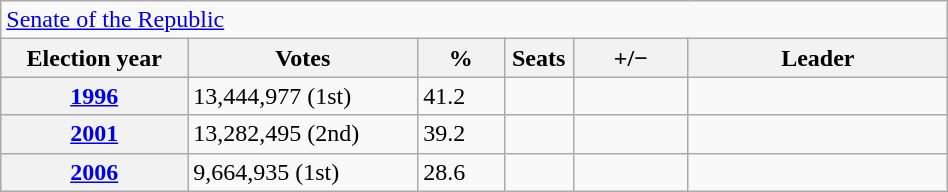<table class=wikitable style="width:50%; border:1px #AAAAFF solid">
<tr>
<td colspan=6><a href='#'>Senate of the Republic</a></td>
</tr>
<tr>
<th width=13%>Election year</th>
<th width=16%>Votes</th>
<th width=6%>%</th>
<th width=1%>Seats</th>
<th width=8%>+/−</th>
<th width=18%>Leader</th>
</tr>
<tr>
<th><a href='#'>1996</a></th>
<td>13,444,977 (1st)</td>
<td>41.2</td>
<td></td>
<td></td>
<td></td>
</tr>
<tr>
<th><a href='#'>2001</a></th>
<td>13,282,495 (2nd)</td>
<td>39.2</td>
<td></td>
<td></td>
<td></td>
</tr>
<tr>
<th><a href='#'>2006</a></th>
<td>9,664,935 (1st)</td>
<td>28.6</td>
<td></td>
<td></td>
<td></td>
</tr>
</table>
